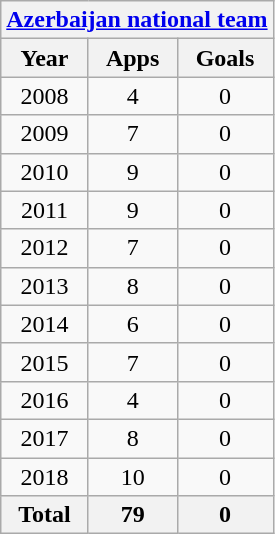<table class="wikitable" style="text-align:center">
<tr>
<th colspan=3><a href='#'>Azerbaijan national team</a></th>
</tr>
<tr>
<th>Year</th>
<th>Apps</th>
<th>Goals</th>
</tr>
<tr>
<td>2008</td>
<td>4</td>
<td>0</td>
</tr>
<tr>
<td>2009</td>
<td>7</td>
<td>0</td>
</tr>
<tr>
<td>2010</td>
<td>9</td>
<td>0</td>
</tr>
<tr>
<td>2011</td>
<td>9</td>
<td>0</td>
</tr>
<tr>
<td>2012</td>
<td>7</td>
<td>0</td>
</tr>
<tr>
<td>2013</td>
<td>8</td>
<td>0</td>
</tr>
<tr>
<td>2014</td>
<td>6</td>
<td>0</td>
</tr>
<tr>
<td>2015</td>
<td>7</td>
<td>0</td>
</tr>
<tr>
<td>2016</td>
<td>4</td>
<td>0</td>
</tr>
<tr>
<td>2017</td>
<td>8</td>
<td>0</td>
</tr>
<tr>
<td>2018</td>
<td>10</td>
<td>0</td>
</tr>
<tr>
<th>Total</th>
<th>79</th>
<th>0</th>
</tr>
</table>
